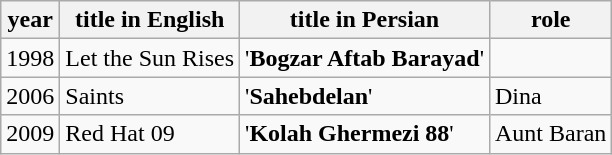<table class="wikitable">
<tr>
<th>year</th>
<th>title in English</th>
<th>title in Persian</th>
<th>role</th>
</tr>
<tr>
<td>1998</td>
<td>Let the Sun Rises</td>
<td>'<strong>Bogzar Aftab Barayad</strong>'</td>
<td></td>
</tr>
<tr>
<td>2006</td>
<td>Saints</td>
<td>'<strong>Sahebdelan</strong>'</td>
<td>Dina</td>
</tr>
<tr>
<td>2009</td>
<td>Red Hat 09</td>
<td>'<strong>Kolah Ghermezi 88</strong>'</td>
<td>Aunt Baran</td>
</tr>
</table>
